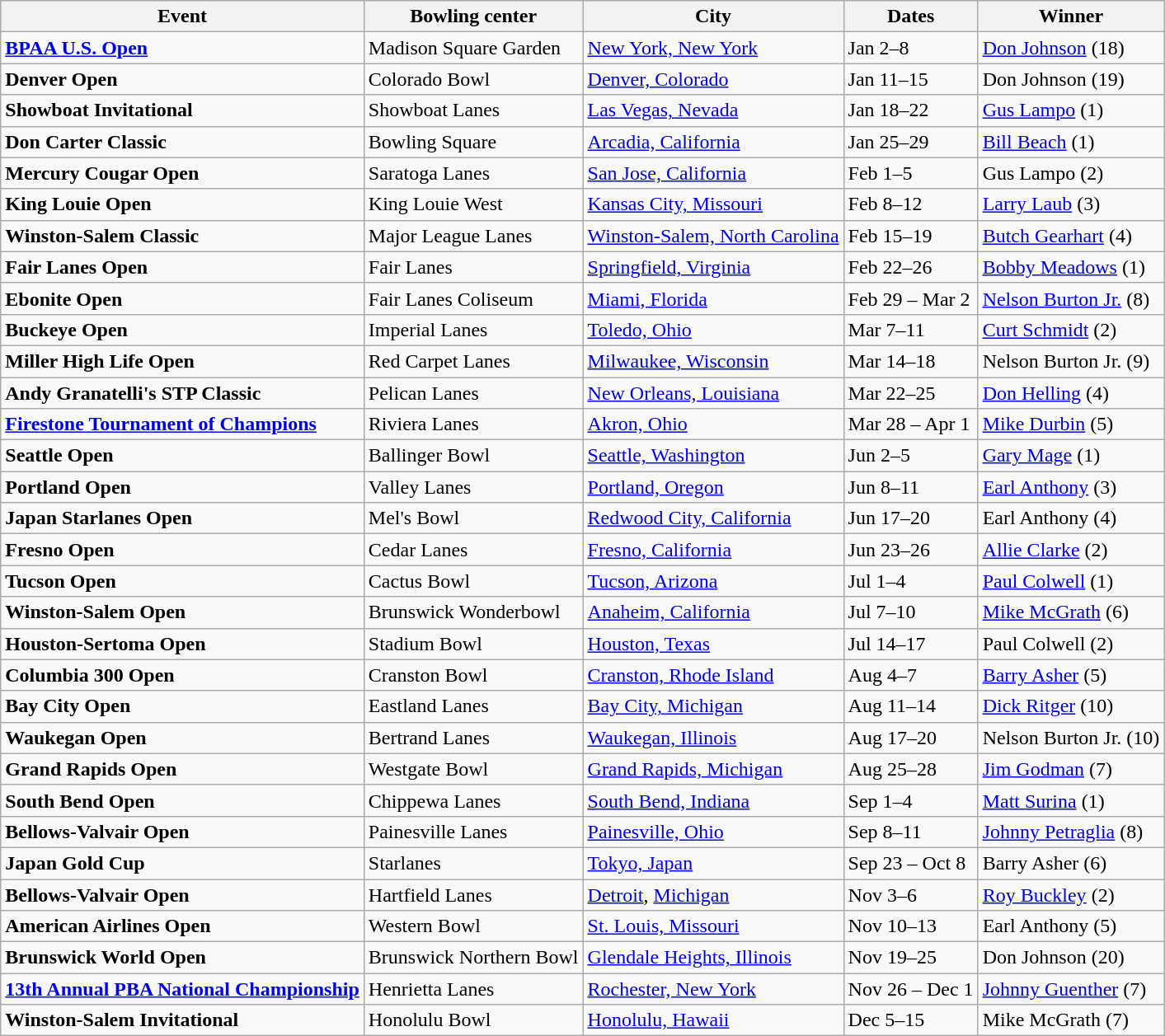<table class="wikitable">
<tr>
<th>Event</th>
<th>Bowling center</th>
<th>City</th>
<th>Dates</th>
<th>Winner</th>
</tr>
<tr>
<td><strong><a href='#'>BPAA U.S. Open</a></strong></td>
<td>Madison Square Garden</td>
<td><a href='#'>New York, New York</a></td>
<td>Jan 2–8</td>
<td><a href='#'>Don Johnson</a> (18) </td>
</tr>
<tr>
<td><strong>Denver Open</strong></td>
<td>Colorado Bowl</td>
<td><a href='#'>Denver, Colorado</a></td>
<td>Jan 11–15</td>
<td>Don Johnson (19)</td>
</tr>
<tr>
<td><strong>Showboat Invitational</strong></td>
<td>Showboat Lanes</td>
<td><a href='#'>Las Vegas, Nevada</a></td>
<td>Jan 18–22</td>
<td><a href='#'>Gus Lampo</a> (1)</td>
</tr>
<tr>
<td><strong>Don Carter Classic</strong></td>
<td>Bowling Square</td>
<td><a href='#'>Arcadia, California</a></td>
<td>Jan 25–29</td>
<td><a href='#'>Bill Beach</a> (1)</td>
</tr>
<tr>
<td><strong>Mercury Cougar Open</strong></td>
<td>Saratoga Lanes</td>
<td><a href='#'>San Jose, California</a></td>
<td>Feb 1–5</td>
<td>Gus Lampo (2)</td>
</tr>
<tr>
<td><strong>King Louie Open</strong></td>
<td>King Louie West</td>
<td><a href='#'>Kansas City, Missouri</a></td>
<td>Feb 8–12</td>
<td><a href='#'>Larry Laub</a> (3)</td>
</tr>
<tr>
<td><strong>Winston-Salem Classic</strong></td>
<td>Major League Lanes</td>
<td><a href='#'>Winston-Salem, North Carolina</a></td>
<td>Feb 15–19</td>
<td><a href='#'>Butch Gearhart</a> (4)</td>
</tr>
<tr>
<td><strong>Fair Lanes Open</strong></td>
<td>Fair Lanes</td>
<td><a href='#'>Springfield, Virginia</a></td>
<td>Feb 22–26</td>
<td><a href='#'>Bobby Meadows</a> (1)</td>
</tr>
<tr>
<td><strong>Ebonite Open</strong></td>
<td>Fair Lanes Coliseum</td>
<td><a href='#'>Miami, Florida</a></td>
<td>Feb 29 – Mar 2</td>
<td><a href='#'>Nelson Burton Jr.</a> (8)</td>
</tr>
<tr>
<td><strong>Buckeye Open</strong></td>
<td>Imperial Lanes</td>
<td><a href='#'>Toledo, Ohio</a></td>
<td>Mar 7–11</td>
<td><a href='#'>Curt Schmidt</a> (2)</td>
</tr>
<tr>
<td><strong>Miller High Life Open</strong></td>
<td>Red Carpet Lanes</td>
<td><a href='#'>Milwaukee, Wisconsin</a></td>
<td>Mar 14–18</td>
<td>Nelson Burton Jr. (9)</td>
</tr>
<tr>
<td><strong>Andy Granatelli's STP Classic</strong></td>
<td>Pelican Lanes</td>
<td><a href='#'>New Orleans, Louisiana</a></td>
<td>Mar 22–25</td>
<td><a href='#'>Don Helling</a> (4)</td>
</tr>
<tr>
<td><strong><a href='#'>Firestone Tournament of Champions</a></strong></td>
<td>Riviera Lanes</td>
<td><a href='#'>Akron, Ohio</a></td>
<td>Mar 28 – Apr 1</td>
<td><a href='#'>Mike Durbin</a> (5)</td>
</tr>
<tr>
<td><strong>Seattle Open</strong></td>
<td>Ballinger Bowl</td>
<td><a href='#'>Seattle, Washington</a></td>
<td>Jun 2–5</td>
<td><a href='#'>Gary Mage</a> (1)</td>
</tr>
<tr>
<td><strong>Portland Open</strong></td>
<td>Valley Lanes</td>
<td><a href='#'>Portland, Oregon</a></td>
<td>Jun 8–11</td>
<td><a href='#'>Earl Anthony</a> (3)</td>
</tr>
<tr>
<td><strong>Japan Starlanes Open</strong></td>
<td>Mel's Bowl</td>
<td><a href='#'>Redwood City, California</a></td>
<td>Jun 17–20</td>
<td>Earl Anthony (4)</td>
</tr>
<tr>
<td><strong>Fresno Open</strong></td>
<td>Cedar Lanes</td>
<td><a href='#'>Fresno, California</a></td>
<td>Jun 23–26</td>
<td><a href='#'>Allie Clarke</a> (2)</td>
</tr>
<tr>
<td><strong>Tucson Open</strong></td>
<td>Cactus Bowl</td>
<td><a href='#'>Tucson, Arizona</a></td>
<td>Jul 1–4</td>
<td><a href='#'>Paul Colwell</a> (1)</td>
</tr>
<tr>
<td><strong>Winston-Salem Open</strong></td>
<td>Brunswick Wonderbowl</td>
<td><a href='#'>Anaheim, California</a></td>
<td>Jul 7–10</td>
<td><a href='#'>Mike McGrath</a> (6)</td>
</tr>
<tr>
<td><strong>Houston-Sertoma Open</strong></td>
<td>Stadium Bowl</td>
<td><a href='#'>Houston, Texas</a></td>
<td>Jul 14–17</td>
<td>Paul Colwell (2)</td>
</tr>
<tr>
<td><strong>Columbia 300 Open</strong></td>
<td>Cranston Bowl</td>
<td><a href='#'>Cranston, Rhode Island</a></td>
<td>Aug 4–7</td>
<td><a href='#'>Barry Asher</a> (5)</td>
</tr>
<tr>
<td><strong>Bay City Open</strong></td>
<td>Eastland Lanes</td>
<td><a href='#'>Bay City, Michigan</a></td>
<td>Aug 11–14</td>
<td><a href='#'>Dick Ritger</a> (10)</td>
</tr>
<tr>
<td><strong>Waukegan Open</strong></td>
<td>Bertrand Lanes</td>
<td><a href='#'>Waukegan, Illinois</a></td>
<td>Aug 17–20</td>
<td>Nelson Burton Jr. (10)</td>
</tr>
<tr>
<td><strong>Grand Rapids Open</strong></td>
<td>Westgate Bowl</td>
<td><a href='#'>Grand Rapids, Michigan</a></td>
<td>Aug 25–28</td>
<td><a href='#'>Jim Godman</a> (7)</td>
</tr>
<tr>
<td><strong>South Bend Open</strong></td>
<td>Chippewa Lanes</td>
<td><a href='#'>South Bend, Indiana</a></td>
<td>Sep 1–4</td>
<td><a href='#'>Matt Surina</a> (1)</td>
</tr>
<tr>
<td><strong>Bellows-Valvair Open</strong></td>
<td>Painesville Lanes</td>
<td><a href='#'>Painesville, Ohio</a></td>
<td>Sep 8–11</td>
<td><a href='#'>Johnny Petraglia</a> (8)</td>
</tr>
<tr>
<td><strong>Japan Gold Cup</strong></td>
<td>Starlanes</td>
<td><a href='#'>Tokyo, Japan</a></td>
<td>Sep 23 – Oct 8</td>
<td>Barry Asher (6)</td>
</tr>
<tr>
<td><strong>Bellows-Valvair Open</strong></td>
<td>Hartfield Lanes</td>
<td><a href='#'>Detroit</a>, <a href='#'>Michigan</a></td>
<td>Nov 3–6</td>
<td><a href='#'>Roy Buckley</a> (2)</td>
</tr>
<tr>
<td><strong>American Airlines Open</strong></td>
<td>Western Bowl</td>
<td><a href='#'>St. Louis, Missouri</a></td>
<td>Nov 10–13</td>
<td>Earl Anthony (5)</td>
</tr>
<tr>
<td><strong>Brunswick World Open</strong></td>
<td>Brunswick Northern Bowl</td>
<td><a href='#'>Glendale Heights, Illinois</a></td>
<td>Nov 19–25</td>
<td>Don Johnson (20)</td>
</tr>
<tr>
<td><strong><a href='#'>13th Annual PBA National Championship</a></strong></td>
<td>Henrietta Lanes</td>
<td><a href='#'>Rochester, New York</a></td>
<td>Nov 26 – Dec 1</td>
<td><a href='#'>Johnny Guenther</a> (7)</td>
</tr>
<tr>
<td><strong>Winston-Salem Invitational</strong></td>
<td>Honolulu Bowl</td>
<td><a href='#'>Honolulu, Hawaii</a></td>
<td>Dec 5–15</td>
<td>Mike McGrath (7)</td>
</tr>
</table>
